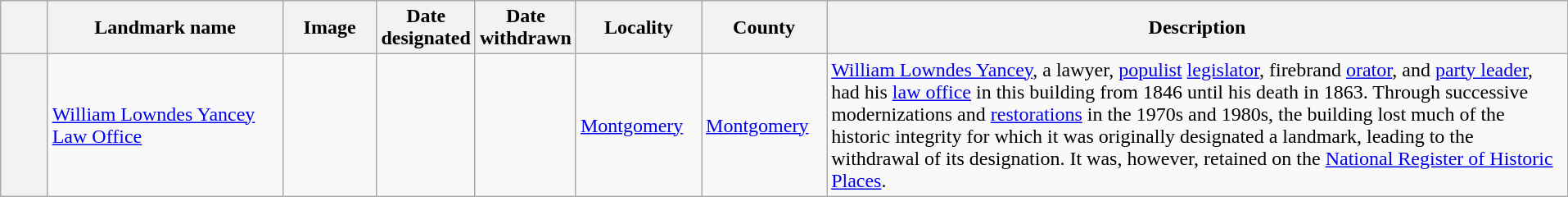<table class="wikitable" style="width:101%; margin-right:0">
<tr>
<th scope="col" width="3%"></th>
<th scope="col" width="15%">Landmark name</th>
<th scope="col" width="6%" class="unsortable">Image</th>
<th scope="col" width="5%">Date<br>designated</th>
<th scope="col" width="5%">Date<br>withdrawn</th>
<th scope="col" width="8%">Locality</th>
<th scope="col" width="8%">County</th>
<th scope="col" class="unsortable">Description</th>
</tr>
<tr>
<th></th>
<td><a href='#'>William Lowndes Yancey Law Office</a></td>
<td align="center"></td>
<td></td>
<td></td>
<td><a href='#'>Montgomery</a><br><small></small></td>
<td><a href='#'>Montgomery</a></td>
<td><a href='#'>William Lowndes Yancey</a>, a lawyer, <a href='#'>populist</a> <a href='#'>legislator</a>, firebrand <a href='#'>orator</a>, and <a href='#'>party leader</a>, had his <a href='#'>law office</a> in this building from 1846 until his death in 1863. Through successive modernizations and <a href='#'>restorations</a> in the 1970s and 1980s, the building lost much of the historic integrity for which it was originally designated a landmark, leading to the withdrawal of its designation. It was, however, retained on the <a href='#'>National Register of Historic Places</a>.</td>
</tr>
</table>
